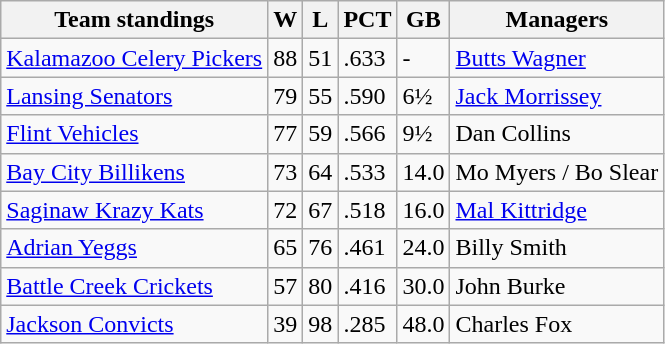<table class="wikitable">
<tr>
<th>Team standings</th>
<th>W</th>
<th>L</th>
<th>PCT</th>
<th>GB</th>
<th>Managers</th>
</tr>
<tr>
<td><a href='#'>Kalamazoo Celery Pickers</a></td>
<td>88</td>
<td>51</td>
<td>.633</td>
<td>-</td>
<td><a href='#'>Butts Wagner</a></td>
</tr>
<tr>
<td><a href='#'>Lansing Senators</a></td>
<td>79</td>
<td>55</td>
<td>.590</td>
<td>6½</td>
<td><a href='#'>Jack Morrissey</a></td>
</tr>
<tr>
<td><a href='#'>Flint Vehicles</a></td>
<td>77</td>
<td>59</td>
<td>.566</td>
<td>9½</td>
<td>Dan Collins</td>
</tr>
<tr>
<td><a href='#'>Bay City Billikens</a></td>
<td>73</td>
<td>64</td>
<td>.533</td>
<td>14.0</td>
<td>Mo Myers / Bo Slear</td>
</tr>
<tr>
<td><a href='#'>Saginaw Krazy Kats</a></td>
<td>72</td>
<td>67</td>
<td>.518</td>
<td>16.0</td>
<td><a href='#'>Mal Kittridge</a></td>
</tr>
<tr>
<td><a href='#'>Adrian Yeggs</a></td>
<td>65</td>
<td>76</td>
<td>.461</td>
<td>24.0</td>
<td>Billy Smith</td>
</tr>
<tr>
<td><a href='#'>Battle Creek Crickets</a></td>
<td>57</td>
<td>80</td>
<td>.416</td>
<td>30.0</td>
<td>John Burke</td>
</tr>
<tr>
<td><a href='#'>Jackson Convicts</a></td>
<td>39</td>
<td>98</td>
<td>.285</td>
<td>48.0</td>
<td>Charles Fox</td>
</tr>
</table>
